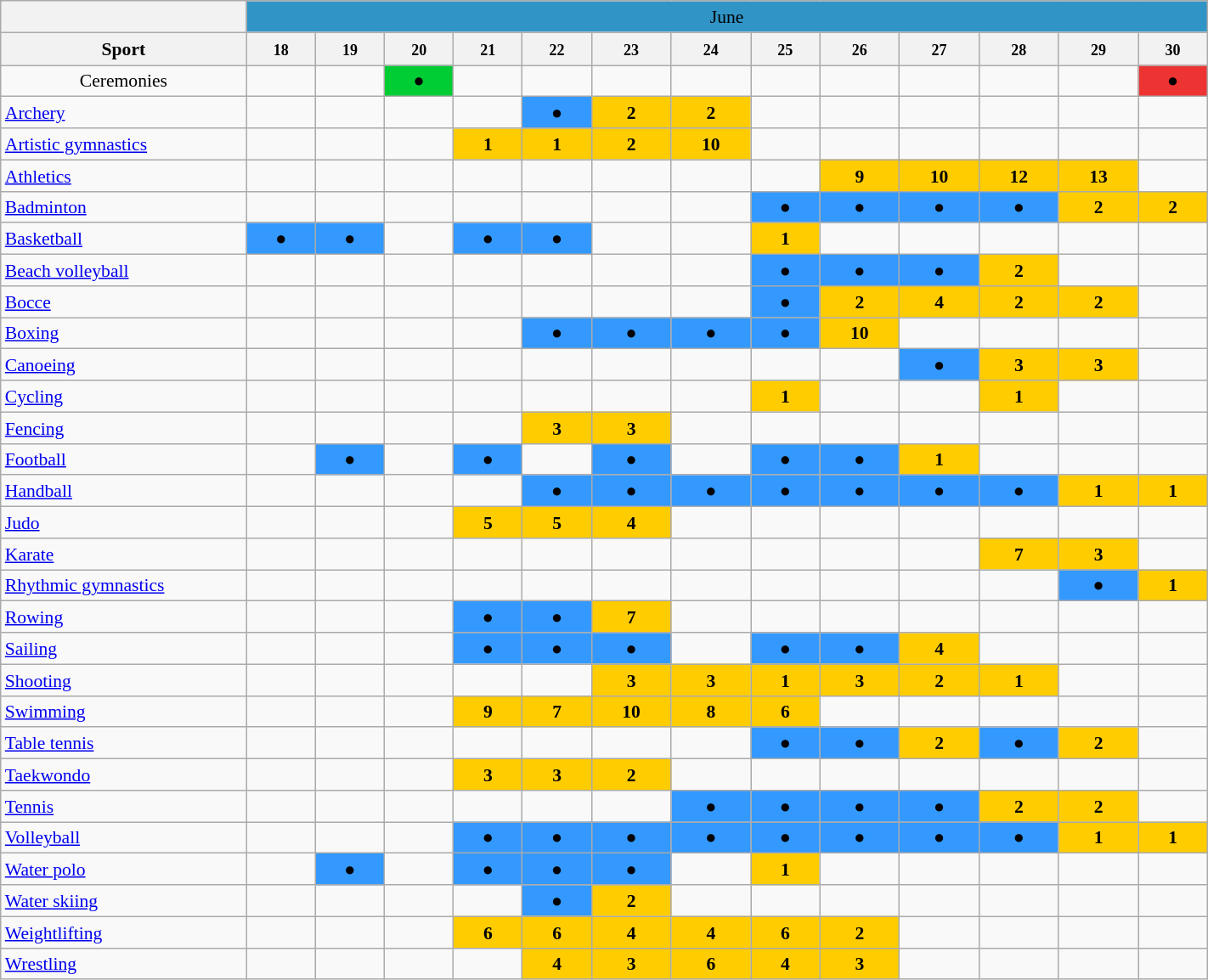<table class="wikitable" style="margin:0.5em auto; font-size:90%; line-height:1.25em;width:75%;">
<tr>
<th></th>
<td colspan=13 bgcolor=#3194C6 align=center><span>June</span></td>
</tr>
<tr>
<th>Sport</th>
<th><small>18</small></th>
<th><small>19</small></th>
<th><small>20</small></th>
<th><small>21</small></th>
<th><small>22</small></th>
<th><small>23</small></th>
<th><small>24</small></th>
<th><small>25</small></th>
<th><small>26</small></th>
<th><small>27</small></th>
<th><small>28</small></th>
<th><small>29</small></th>
<th><small>30</small></th>
</tr>
<tr align="center">
<td>Ceremonies</td>
<td></td>
<td></td>
<td bgcolor=#00cc33>   ●   </td>
<td></td>
<td></td>
<td></td>
<td></td>
<td></td>
<td></td>
<td></td>
<td></td>
<td></td>
<td bgcolor=#ee3333>   ●   </td>
</tr>
<tr align="center">
<td align="left"> <a href='#'>Archery</a></td>
<td></td>
<td></td>
<td></td>
<td></td>
<td bgcolor=#3399ff>   ●   </td>
<td bgcolor=#ffcc00>   <strong>2</strong>   </td>
<td bgcolor=#ffcc00>   <strong>2</strong>   </td>
<td></td>
<td></td>
<td></td>
<td></td>
<td></td>
<td></td>
</tr>
<tr align="center">
<td align="left"> <a href='#'>Artistic gymnastics</a></td>
<td></td>
<td></td>
<td></td>
<td bgcolor=#ffcc00>   <strong>1</strong>   </td>
<td bgcolor=#ffcc00>   <strong>1</strong>   </td>
<td bgcolor=#ffcc00>   <strong>2</strong>   </td>
<td bgcolor=#ffcc00>   <strong>10</strong>   </td>
<td></td>
<td></td>
<td></td>
<td></td>
<td></td>
<td></td>
</tr>
<tr align="center">
<td align="left"> <a href='#'>Athletics</a></td>
<td></td>
<td></td>
<td></td>
<td></td>
<td></td>
<td></td>
<td></td>
<td></td>
<td bgcolor=#ffcc00>   <strong>9</strong>   </td>
<td bgcolor=#ffcc00>   <strong>10</strong>   </td>
<td bgcolor=#ffcc00>   <strong>12</strong>   </td>
<td bgcolor=#ffcc00>   <strong>13</strong>   </td>
<td></td>
</tr>
<tr align="center">
<td align="left"> <a href='#'>Badminton</a></td>
<td></td>
<td></td>
<td></td>
<td></td>
<td></td>
<td></td>
<td></td>
<td bgcolor=#3399ff>   ●   </td>
<td bgcolor=#3399ff>   ●   </td>
<td bgcolor=#3399ff>   ●   </td>
<td bgcolor=#3399ff>   ●   </td>
<td bgcolor=#ffcc00>   <strong>2</strong>   </td>
<td bgcolor=#ffcc00>   <strong>2</strong>   </td>
</tr>
<tr align="center">
<td align="left"> <a href='#'>Basketball</a></td>
<td bgcolor=#3399ff>   ●   </td>
<td bgcolor=#3399ff>   ●   </td>
<td></td>
<td bgcolor=#3399ff>   ●   </td>
<td bgcolor=#3399ff>   ●   </td>
<td></td>
<td></td>
<td bgcolor=#ffcc00>   <strong>1</strong>   </td>
<td></td>
<td></td>
<td></td>
<td></td>
<td></td>
</tr>
<tr align="center">
<td align="left"> <a href='#'>Beach volleyball</a></td>
<td></td>
<td></td>
<td></td>
<td></td>
<td></td>
<td></td>
<td></td>
<td bgcolor=#3399ff>   ●   </td>
<td bgcolor=#3399ff>   ●   </td>
<td bgcolor=#3399ff>   ●   </td>
<td bgcolor=#ffcc00>   <strong>2</strong>   </td>
<td></td>
<td></td>
</tr>
<tr align="center">
<td align="left"> <a href='#'>Bocce</a></td>
<td></td>
<td></td>
<td></td>
<td></td>
<td></td>
<td></td>
<td></td>
<td bgcolor=#3399ff>   ●   </td>
<td bgcolor=#ffcc00>   <strong>2</strong>   </td>
<td bgcolor=#ffcc00>   <strong>4</strong>   </td>
<td bgcolor=#ffcc00>   <strong>2</strong>   </td>
<td bgcolor=#ffcc00>   <strong>2</strong>   </td>
<td></td>
</tr>
<tr align="center">
<td align="left"> <a href='#'>Boxing</a></td>
<td></td>
<td></td>
<td></td>
<td></td>
<td bgcolor=#3399ff>   ●   </td>
<td bgcolor=#3399ff>   ●   </td>
<td bgcolor=#3399ff>   ●   </td>
<td bgcolor=#3399ff>   ●   </td>
<td bgcolor=#ffcc00>   <strong>10</strong>   </td>
<td></td>
<td></td>
<td></td>
<td></td>
</tr>
<tr align="center">
<td align="left"> <a href='#'>Canoeing</a></td>
<td></td>
<td></td>
<td></td>
<td></td>
<td></td>
<td></td>
<td></td>
<td></td>
<td></td>
<td bgcolor=#3399ff>   ●   </td>
<td bgcolor=#ffcc00>   <strong>3</strong>   </td>
<td bgcolor=#ffcc00>   <strong>3</strong>   </td>
<td></td>
</tr>
<tr align="center">
<td align="left"> <a href='#'>Cycling</a></td>
<td></td>
<td></td>
<td></td>
<td></td>
<td></td>
<td></td>
<td></td>
<td bgcolor=#ffcc00>   <strong>1</strong>   </td>
<td></td>
<td></td>
<td bgcolor=#ffcc00>   <strong>1</strong>   </td>
<td></td>
<td></td>
</tr>
<tr align="center">
<td align="left"> <a href='#'>Fencing</a></td>
<td></td>
<td></td>
<td></td>
<td></td>
<td bgcolor=#ffcc00>   <strong>3</strong>   </td>
<td bgcolor=#ffcc00>   <strong>3</strong>   </td>
<td></td>
<td></td>
<td></td>
<td></td>
<td></td>
<td></td>
<td></td>
</tr>
<tr align="center">
<td align="left"> <a href='#'>Football</a></td>
<td></td>
<td bgcolor=#3399ff>   ●   </td>
<td></td>
<td bgcolor=#3399ff>   ●   </td>
<td></td>
<td bgcolor=#3399ff>   ●   </td>
<td></td>
<td bgcolor=#3399ff>   ●   </td>
<td bgcolor=#3399ff>   ●   </td>
<td bgcolor=#ffcc00>   <strong>1</strong>   </td>
<td></td>
<td></td>
<td></td>
</tr>
<tr align="center">
<td align="left"> <a href='#'>Handball</a></td>
<td></td>
<td></td>
<td></td>
<td></td>
<td bgcolor=#3399ff>   ●   </td>
<td bgcolor=#3399ff>   ●   </td>
<td bgcolor=#3399ff>   ●   </td>
<td bgcolor=#3399ff>   ●   </td>
<td bgcolor=#3399ff>   ●   </td>
<td bgcolor=#3399ff>   ●   </td>
<td bgcolor=#3399ff>   ●   </td>
<td bgcolor=#ffcc00>   <strong>1</strong>   </td>
<td bgcolor=#ffcc00>   <strong>1</strong>   </td>
</tr>
<tr align="center">
<td align="left"> <a href='#'>Judo</a></td>
<td></td>
<td></td>
<td></td>
<td bgcolor=#ffcc00>   <strong>5</strong>   </td>
<td bgcolor=#ffcc00>   <strong>5</strong>   </td>
<td bgcolor=#ffcc00>   <strong>4</strong>   </td>
<td></td>
<td></td>
<td></td>
<td></td>
<td></td>
<td></td>
<td></td>
</tr>
<tr align="center">
<td align="left"> <a href='#'>Karate</a></td>
<td></td>
<td></td>
<td></td>
<td></td>
<td></td>
<td></td>
<td></td>
<td></td>
<td></td>
<td></td>
<td bgcolor=#ffcc00>   <strong>7</strong>   </td>
<td bgcolor=#ffcc00>   <strong>3</strong>   </td>
<td></td>
</tr>
<tr align="center">
<td align="left"> <a href='#'>Rhythmic gymnastics</a></td>
<td></td>
<td></td>
<td></td>
<td></td>
<td></td>
<td></td>
<td></td>
<td></td>
<td></td>
<td></td>
<td></td>
<td bgcolor=#3399ff>   ●   </td>
<td bgcolor=#ffcc00>   <strong>1</strong>   </td>
</tr>
<tr align="center">
<td align="left"> <a href='#'>Rowing</a></td>
<td></td>
<td></td>
<td></td>
<td bgcolor=#3399ff>   ●   </td>
<td bgcolor=#3399ff>   ●   </td>
<td bgcolor=#ffcc00>   <strong>7</strong>   </td>
<td></td>
<td></td>
<td></td>
<td></td>
<td></td>
<td></td>
<td></td>
</tr>
<tr align="center">
<td align="left"> <a href='#'>Sailing</a></td>
<td></td>
<td></td>
<td></td>
<td bgcolor=#3399ff>   ●   </td>
<td bgcolor=#3399ff>   ●   </td>
<td bgcolor=#3399ff>   ●   </td>
<td></td>
<td bgcolor=#3399ff>   ●   </td>
<td bgcolor=#3399ff>   ●   </td>
<td bgcolor=#ffcc00>   <strong>4</strong>   </td>
<td></td>
<td></td>
<td></td>
</tr>
<tr align="center">
<td align="left"> <a href='#'>Shooting</a></td>
<td></td>
<td></td>
<td></td>
<td></td>
<td></td>
<td bgcolor=#ffcc00>   <strong>3</strong>   </td>
<td bgcolor=#ffcc00>   <strong>3</strong>   </td>
<td bgcolor=#ffcc00>   <strong>1</strong>   </td>
<td bgcolor=#ffcc00>   <strong>3</strong>   </td>
<td bgcolor=#ffcc00>   <strong>2</strong>   </td>
<td bgcolor=#ffcc00>   <strong>1</strong>   </td>
<td></td>
<td></td>
</tr>
<tr align="center">
<td align="left"> <a href='#'>Swimming</a></td>
<td></td>
<td></td>
<td></td>
<td bgcolor=#ffcc00>   <strong>9</strong>   </td>
<td bgcolor=#ffcc00>   <strong>7</strong>   </td>
<td bgcolor=#ffcc00>   <strong>10</strong>   </td>
<td bgcolor=#ffcc00>   <strong>8</strong>   </td>
<td bgcolor=#ffcc00>   <strong>6</strong>   </td>
<td></td>
<td></td>
<td></td>
<td></td>
<td></td>
</tr>
<tr align="center">
<td align="left"> <a href='#'>Table tennis</a></td>
<td></td>
<td></td>
<td></td>
<td></td>
<td></td>
<td></td>
<td></td>
<td bgcolor=#3399ff>   ●   </td>
<td bgcolor=#3399ff>   ●   </td>
<td bgcolor=#ffcc00>   <strong>2</strong>   </td>
<td bgcolor=#3399ff>   ●   </td>
<td bgcolor=#ffcc00>   <strong>2</strong>   </td>
<td></td>
</tr>
<tr align="center">
<td align="left"> <a href='#'>Taekwondo</a></td>
<td></td>
<td></td>
<td></td>
<td bgcolor=#ffcc00>   <strong>3</strong>   </td>
<td bgcolor=#ffcc00>   <strong>3</strong>   </td>
<td bgcolor=#ffcc00>   <strong>2</strong>   </td>
<td></td>
<td></td>
<td></td>
<td></td>
<td></td>
<td></td>
<td></td>
</tr>
<tr align="center">
<td align="left"> <a href='#'>Tennis</a></td>
<td></td>
<td></td>
<td></td>
<td></td>
<td></td>
<td></td>
<td bgcolor=#3399ff>   ●   </td>
<td bgcolor=#3399ff>   ●   </td>
<td bgcolor=#3399ff>   ●   </td>
<td bgcolor=#3399ff>   ●   </td>
<td bgcolor=#ffcc00>   <strong>2</strong>   </td>
<td bgcolor=#ffcc00>   <strong>2</strong>   </td>
<td></td>
</tr>
<tr align="center">
<td align="left"> <a href='#'>Volleyball</a></td>
<td></td>
<td></td>
<td></td>
<td bgcolor=#3399ff>   ●   </td>
<td bgcolor=#3399ff>   ●   </td>
<td bgcolor=#3399ff>   ●   </td>
<td bgcolor=#3399ff>   ●   </td>
<td bgcolor=#3399ff>   ●   </td>
<td bgcolor=#3399ff>   ●   </td>
<td bgcolor=#3399ff>   ●   </td>
<td bgcolor=#3399ff>   ●   </td>
<td bgcolor=#ffcc00>   <strong>1</strong>   </td>
<td bgcolor=#ffcc00>   <strong>1</strong>   </td>
</tr>
<tr align="center">
<td align="left"> <a href='#'>Water polo</a></td>
<td></td>
<td bgcolor=#3399ff>   ●   </td>
<td></td>
<td bgcolor=#3399ff>   ●   </td>
<td bgcolor=#3399ff>   ●   </td>
<td bgcolor=#3399ff>   ●   </td>
<td></td>
<td bgcolor=#ffcc00>   <strong>1</strong>   </td>
<td></td>
<td></td>
<td></td>
<td></td>
<td></td>
</tr>
<tr align="center">
<td align="left"> <a href='#'>Water skiing</a></td>
<td></td>
<td></td>
<td></td>
<td></td>
<td bgcolor=#3399ff>   ●   </td>
<td bgcolor=#ffcc00>   <strong>2</strong>   </td>
<td></td>
<td></td>
<td></td>
<td></td>
<td></td>
<td></td>
<td></td>
</tr>
<tr align="center">
<td align="left"> <a href='#'>Weightlifting</a></td>
<td></td>
<td></td>
<td></td>
<td bgcolor=#ffcc00>   <strong>6</strong>   </td>
<td bgcolor=#ffcc00>   <strong>6</strong>   </td>
<td bgcolor=#ffcc00>   <strong>4</strong>   </td>
<td bgcolor=#ffcc00>   <strong>4</strong>   </td>
<td bgcolor=#ffcc00>   <strong>6</strong>   </td>
<td bgcolor=#ffcc00>   <strong>2</strong>   </td>
<td></td>
<td></td>
<td></td>
<td></td>
</tr>
<tr align="center">
<td align="left"> <a href='#'>Wrestling</a></td>
<td></td>
<td></td>
<td></td>
<td></td>
<td bgcolor=#ffcc00>   <strong>4</strong>   </td>
<td bgcolor=#ffcc00>   <strong>3</strong>   </td>
<td bgcolor=#ffcc00>   <strong>6</strong>   </td>
<td bgcolor=#ffcc00>   <strong>4</strong>   </td>
<td bgcolor=#ffcc00>   <strong>3</strong>   </td>
<td></td>
<td></td>
<td></td>
<td></td>
</tr>
</table>
